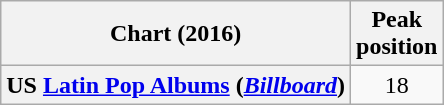<table class="wikitable sortable plainrowheaders">
<tr>
<th>Chart (2016)</th>
<th>Peak<br>position</th>
</tr>
<tr>
<th scope=row>US <a href='#'>Latin Pop Albums</a> (<em><a href='#'>Billboard</a></em>)</th>
<td style="text-align:center;">18</td>
</tr>
</table>
